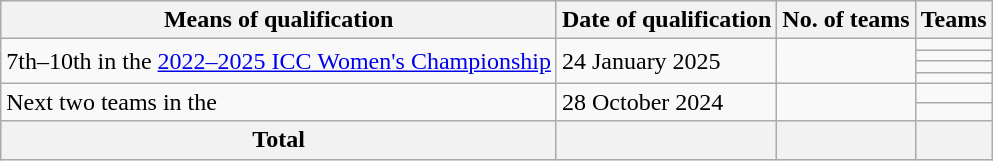<table class="wikitable sortable">
<tr>
<th scope="col">Means of qualification</th>
<th>Date of qualification</th>
<th>No. of teams</th>
<th>Teams</th>
</tr>
<tr>
<td rowspan="4">7th–10th in the <a href='#'>2022–2025 ICC Women's Championship</a></td>
<td rowspan="4">24 January 2025</td>
<td rowspan="4"></td>
<td></td>
</tr>
<tr>
<td></td>
</tr>
<tr>
<td></td>
</tr>
<tr>
<td></td>
</tr>
<tr>
<td rowspan=2>Next two teams in the </td>
<td rowspan="2">28 October 2024</td>
<td rowspan="2"></td>
<td></td>
</tr>
<tr>
<td></td>
</tr>
<tr>
<th>Total</th>
<th></th>
<th></th>
<th></th>
</tr>
</table>
